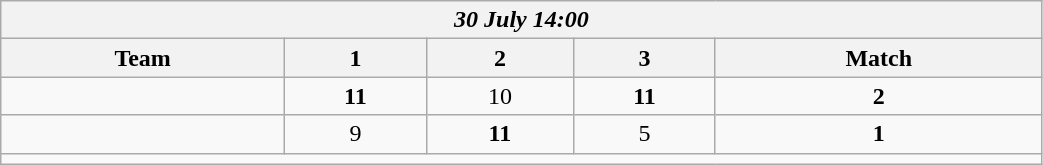<table class=wikitable style="text-align:center; width: 55%">
<tr>
<th colspan=10><em>30 July 14:00</em></th>
</tr>
<tr>
<th>Team</th>
<th>1</th>
<th>2</th>
<th>3</th>
<th>Match</th>
</tr>
<tr>
<td align=left><strong><br></strong></td>
<td><strong>11</strong></td>
<td>10</td>
<td><strong>11</strong></td>
<td><strong>2</strong></td>
</tr>
<tr>
<td align=left><br></td>
<td>9</td>
<td><strong>11</strong></td>
<td>5</td>
<td><strong>1</strong></td>
</tr>
<tr>
<td colspan=10></td>
</tr>
</table>
